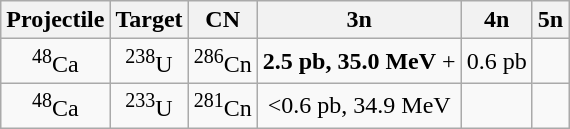<table class="wikitable" style="text-align:center">
<tr>
<th>Projectile</th>
<th>Target</th>
<th>CN</th>
<th>3n</th>
<th>4n</th>
<th>5n</th>
</tr>
<tr>
<td><sup>48</sup>Ca</td>
<td><sup>238</sup>U</td>
<td><sup>286</sup>Cn</td>
<td><strong>2.5 pb, 35.0 MeV</strong> +</td>
<td>0.6 pb</td>
<td></td>
</tr>
<tr>
<td><sup>48</sup>Ca</td>
<td><sup>233</sup>U</td>
<td><sup>281</sup>Cn</td>
<td><0.6 pb, 34.9 MeV</td>
<td></td>
<td></td>
</tr>
</table>
